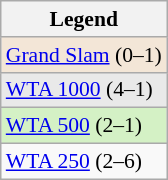<table class="wikitable" style="font-size:90%;">
<tr>
<th>Legend</th>
</tr>
<tr>
<td style="background:#f3e6d7;"><a href='#'>Grand Slam</a> (0–1)</td>
</tr>
<tr>
<td style="background:#e9e9e9;"><a href='#'>WTA 1000</a> (4–1)</td>
</tr>
<tr>
<td style="background:#d4f1c5;"><a href='#'>WTA 500</a> (2–1)</td>
</tr>
<tr>
<td><a href='#'>WTA 250</a> (2–6)</td>
</tr>
</table>
